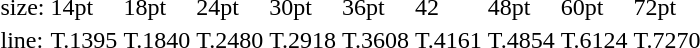<table style="margin-left:40px;">
<tr>
<td>size:</td>
<td>14pt</td>
<td>18pt</td>
<td>24pt</td>
<td>30pt</td>
<td>36pt</td>
<td>42</td>
<td>48pt</td>
<td>60pt</td>
<td>72pt</td>
</tr>
<tr>
<td>line:</td>
<td>T.1395</td>
<td>T.1840</td>
<td>T.2480</td>
<td>T.2918</td>
<td>T.3608</td>
<td>T.4161</td>
<td>T.4854</td>
<td>T.6124</td>
<td>T.7270</td>
</tr>
</table>
